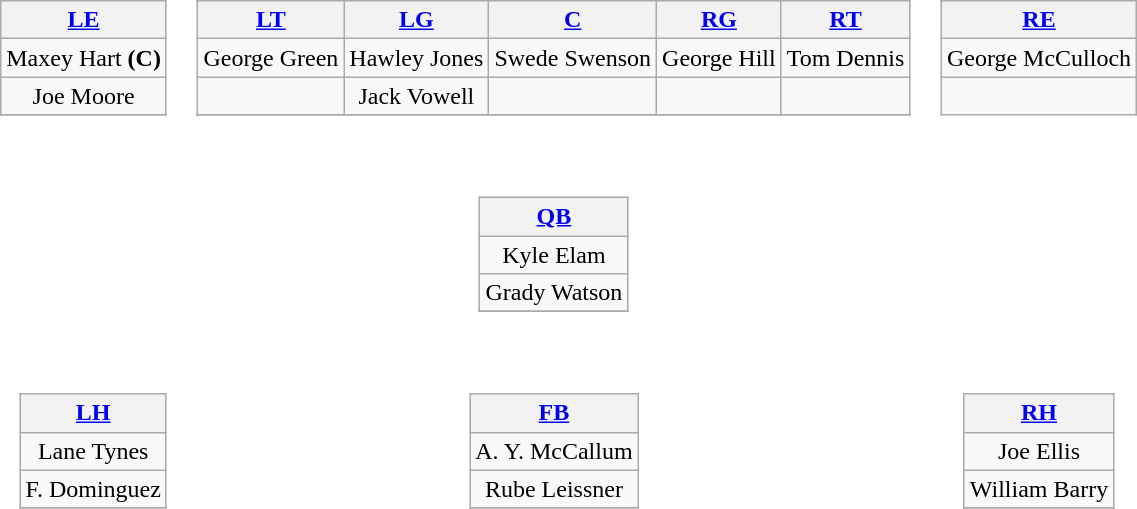<table>
<tr>
<td style="text-align:center;"><br><table style="width:100%">
<tr>
<td align="right"><br><table class="wikitable" style="text-align:center">
<tr>
<th><a href='#'>LE</a></th>
</tr>
<tr>
<td>Maxey Hart <strong>(C)</strong></td>
</tr>
<tr>
<td>Joe Moore</td>
</tr>
<tr>
</tr>
</table>
</td>
<td><br><table class="wikitable" style="text-align:center">
<tr>
<th><a href='#'>LT</a></th>
<th><a href='#'>LG</a></th>
<th><a href='#'>C</a></th>
<th><a href='#'>RG</a></th>
<th><a href='#'>RT</a></th>
</tr>
<tr>
<td>George Green</td>
<td>Hawley Jones</td>
<td>Swede Swenson</td>
<td>George Hill</td>
<td>Tom Dennis</td>
</tr>
<tr>
<td></td>
<td>Jack Vowell</td>
<td></td>
<td></td>
<td></td>
</tr>
<tr>
</tr>
</table>
</td>
<td><br><table class="wikitable" style="text-align:center">
<tr>
<th><a href='#'>RE</a></th>
</tr>
<tr>
<td>George McCulloch</td>
</tr>
<tr>
<td> </td>
</tr>
</table>
</td>
</tr>
<tr>
<td></td>
<td align="center"><br><table class="wikitable" style="text-align:center">
<tr>
<th><a href='#'>QB</a></th>
</tr>
<tr>
<td>Kyle Elam</td>
</tr>
<tr>
<td>Grady Watson</td>
</tr>
<tr>
</tr>
</table>
</td>
</tr>
<tr>
<td align="right"><br><table class="wikitable" style="text-align:center">
<tr>
<th><a href='#'>LH</a></th>
</tr>
<tr>
<td>Lane Tynes</td>
</tr>
<tr>
<td>F. Dominguez</td>
</tr>
<tr>
</tr>
</table>
</td>
<td align="center"><br><table class="wikitable" style="text-align:center">
<tr>
<th><a href='#'>FB</a></th>
</tr>
<tr>
<td>A. Y. McCallum</td>
</tr>
<tr>
<td>Rube Leissner</td>
</tr>
<tr>
</tr>
</table>
</td>
<td align="center"><br><table class="wikitable" style="text-align:center">
<tr>
<th><a href='#'>RH</a></th>
</tr>
<tr>
<td>Joe Ellis</td>
</tr>
<tr>
<td>William Barry</td>
</tr>
<tr>
</tr>
</table>
</td>
</tr>
<tr>
<td style="height:3em"></td>
</tr>
<tr>
<td style="text-align:center;"></td>
</tr>
</table>
</td>
</tr>
</table>
